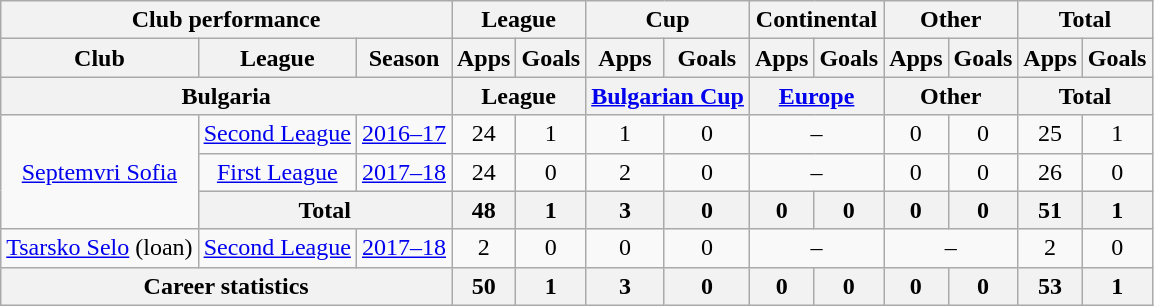<table class="wikitable" style="text-align: center">
<tr>
<th colspan="3">Club performance</th>
<th colspan="2">League</th>
<th colspan="2">Cup</th>
<th colspan="2">Continental</th>
<th colspan="2">Other</th>
<th colspan="3">Total</th>
</tr>
<tr>
<th>Club</th>
<th>League</th>
<th>Season</th>
<th>Apps</th>
<th>Goals</th>
<th>Apps</th>
<th>Goals</th>
<th>Apps</th>
<th>Goals</th>
<th>Apps</th>
<th>Goals</th>
<th>Apps</th>
<th>Goals</th>
</tr>
<tr>
<th colspan="3">Bulgaria</th>
<th colspan="2">League</th>
<th colspan="2"><a href='#'>Bulgarian Cup</a></th>
<th colspan="2"><a href='#'>Europe</a></th>
<th colspan="2">Other</th>
<th colspan="2">Total</th>
</tr>
<tr>
<td rowspan="3" valign="center"><a href='#'>Septemvri Sofia</a></td>
<td rowspan="1"><a href='#'>Second League</a></td>
<td><a href='#'>2016–17</a></td>
<td>24</td>
<td>1</td>
<td>1</td>
<td>0</td>
<td colspan="2">–</td>
<td>0</td>
<td>0</td>
<td>25</td>
<td>1</td>
</tr>
<tr>
<td rowspan="1"><a href='#'>First League</a></td>
<td><a href='#'>2017–18</a></td>
<td>24</td>
<td>0</td>
<td>2</td>
<td>0</td>
<td colspan="2">–</td>
<td>0</td>
<td>0</td>
<td>26</td>
<td>0</td>
</tr>
<tr>
<th colspan=2>Total</th>
<th>48</th>
<th>1</th>
<th>3</th>
<th>0</th>
<th>0</th>
<th>0</th>
<th>0</th>
<th>0</th>
<th>51</th>
<th>1</th>
</tr>
<tr>
<td rowspan="1" valign="center"><a href='#'>Tsarsko Selo</a> (loan)</td>
<td rowspan="1"><a href='#'>Second League</a></td>
<td><a href='#'>2017–18</a></td>
<td>2</td>
<td>0</td>
<td>0</td>
<td>0</td>
<td colspan="2">–</td>
<td colspan="2">–</td>
<td>2</td>
<td>0</td>
</tr>
<tr>
<th colspan="3">Career statistics</th>
<th>50</th>
<th>1</th>
<th>3</th>
<th>0</th>
<th>0</th>
<th>0</th>
<th>0</th>
<th>0</th>
<th>53</th>
<th>1</th>
</tr>
</table>
